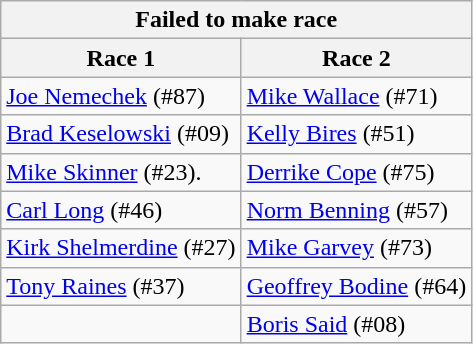<table class="wikitable">
<tr>
<th colspan="2">Failed to make race</th>
</tr>
<tr>
<th>Race 1</th>
<th>Race 2</th>
</tr>
<tr>
<td><a href='#'>Joe Nemechek</a> (#87)</td>
<td><a href='#'>Mike Wallace</a> (#71)</td>
</tr>
<tr>
<td><a href='#'>Brad Keselowski</a> (#09)</td>
<td><a href='#'>Kelly Bires</a> (#51)</td>
</tr>
<tr>
<td><a href='#'>Mike Skinner</a> (#23).</td>
<td><a href='#'>Derrike Cope</a> (#75)</td>
</tr>
<tr>
<td><a href='#'>Carl Long</a> (#46)</td>
<td><a href='#'>Norm Benning</a> (#57)</td>
</tr>
<tr>
<td><a href='#'>Kirk Shelmerdine</a> (#27)</td>
<td><a href='#'>Mike Garvey</a> (#73)</td>
</tr>
<tr>
<td><a href='#'>Tony Raines</a> (#37)</td>
<td><a href='#'>Geoffrey Bodine</a> (#64)</td>
</tr>
<tr>
<td></td>
<td><a href='#'>Boris Said</a> (#08)</td>
</tr>
</table>
